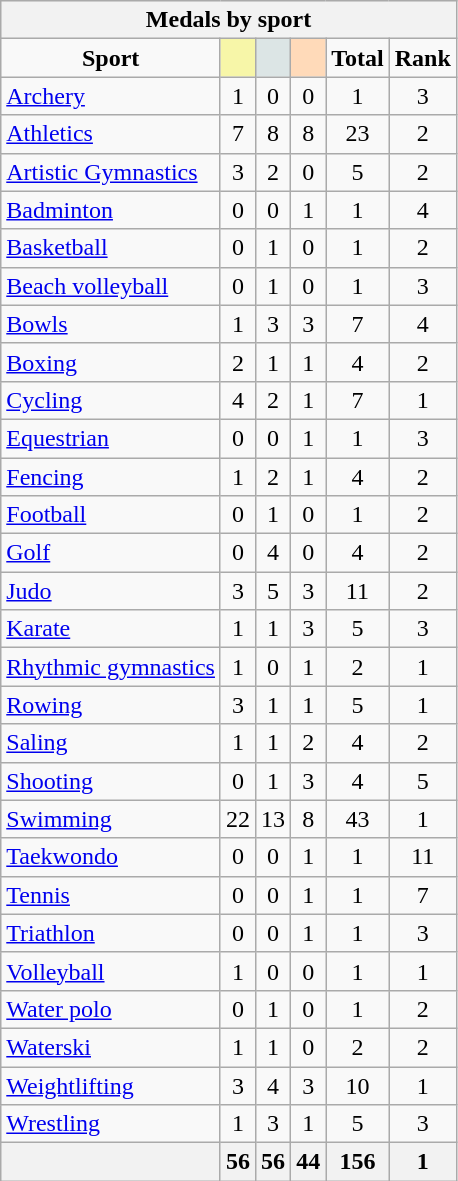<table class="wikitable" style="font-size:100%;">
<tr align=center style="background:#efefef;">
<th colspan=7><strong>Medals by sport</strong></th>
</tr>
<tr align=center align=center>
<td><strong>Sport</strong></td>
<td style="background:#f7f6a8;"></td>
<td style="background:#dce5e5;"></td>
<td style="background:#ffdab9;"></td>
<td><strong>Total</strong></td>
<td><strong>Rank</strong></td>
</tr>
<tr align=center align=center>
<td align=left><a href='#'>Archery</a></td>
<td>1</td>
<td>0</td>
<td>0</td>
<td>1</td>
<td>3</td>
</tr>
<tr align=center align=center>
<td align=left><a href='#'>Athletics</a></td>
<td>7</td>
<td>8</td>
<td>8</td>
<td>23</td>
<td>2</td>
</tr>
<tr align=center>
<td align=left><a href='#'>Artistic Gymnastics</a></td>
<td>3</td>
<td>2</td>
<td>0</td>
<td>5</td>
<td>2</td>
</tr>
<tr align=center>
<td align=left><a href='#'>Badminton</a></td>
<td>0</td>
<td>0</td>
<td>1</td>
<td>1</td>
<td>4</td>
</tr>
<tr align=center>
<td align=left><a href='#'>Basketball</a></td>
<td>0</td>
<td>1</td>
<td>0</td>
<td>1</td>
<td>2</td>
</tr>
<tr align=center>
<td align=left><a href='#'>Beach volleyball</a></td>
<td>0</td>
<td>1</td>
<td>0</td>
<td>1</td>
<td>3</td>
</tr>
<tr align=center>
<td align=left><a href='#'>Bowls</a></td>
<td>1</td>
<td>3</td>
<td>3</td>
<td>7</td>
<td>4</td>
</tr>
<tr align=center>
<td align=left><a href='#'>Boxing</a></td>
<td>2</td>
<td>1</td>
<td>1</td>
<td>4</td>
<td>2</td>
</tr>
<tr align=center>
<td align=left><a href='#'>Cycling</a></td>
<td>4</td>
<td>2</td>
<td>1</td>
<td>7</td>
<td>1</td>
</tr>
<tr align=center>
<td align=left><a href='#'>Equestrian</a></td>
<td>0</td>
<td>0</td>
<td>1</td>
<td>1</td>
<td>3</td>
</tr>
<tr align=center>
<td align=left><a href='#'>Fencing</a></td>
<td>1</td>
<td>2</td>
<td>1</td>
<td>4</td>
<td>2</td>
</tr>
<tr align=center>
<td align=left><a href='#'>Football</a></td>
<td>0</td>
<td>1</td>
<td>0</td>
<td>1</td>
<td>2</td>
</tr>
<tr align=center>
<td align=left><a href='#'>Golf</a></td>
<td>0</td>
<td>4</td>
<td>0</td>
<td>4</td>
<td>2</td>
</tr>
<tr align=center>
<td align=left><a href='#'>Judo</a></td>
<td>3</td>
<td>5</td>
<td>3</td>
<td>11</td>
<td>2</td>
</tr>
<tr align=center>
<td align=left><a href='#'>Karate</a></td>
<td>1</td>
<td>1</td>
<td>3</td>
<td>5</td>
<td>3</td>
</tr>
<tr align=center>
<td align=left><a href='#'>Rhythmic gymnastics</a></td>
<td>1</td>
<td>0</td>
<td>1</td>
<td>2</td>
<td>1</td>
</tr>
<tr align=center>
<td align=left><a href='#'>Rowing</a></td>
<td>3</td>
<td>1</td>
<td>1</td>
<td>5</td>
<td>1</td>
</tr>
<tr align=center>
<td align=left><a href='#'>Saling</a></td>
<td>1</td>
<td>1</td>
<td>2</td>
<td>4</td>
<td>2</td>
</tr>
<tr align=center>
<td align=left><a href='#'>Shooting</a></td>
<td>0</td>
<td>1</td>
<td>3</td>
<td>4</td>
<td>5</td>
</tr>
<tr align=center>
<td align=left><a href='#'>Swimming</a></td>
<td>22</td>
<td>13</td>
<td>8</td>
<td>43</td>
<td>1</td>
</tr>
<tr align=center>
<td align=left><a href='#'>Taekwondo</a></td>
<td>0</td>
<td>0</td>
<td>1</td>
<td>1</td>
<td>11</td>
</tr>
<tr align=center>
<td align=left><a href='#'>Tennis</a></td>
<td>0</td>
<td>0</td>
<td>1</td>
<td>1</td>
<td>7</td>
</tr>
<tr align=center>
<td align=left><a href='#'>Triathlon</a></td>
<td>0</td>
<td>0</td>
<td>1</td>
<td>1</td>
<td>3</td>
</tr>
<tr align=center>
<td align=left><a href='#'>Volleyball</a></td>
<td>1</td>
<td>0</td>
<td>0</td>
<td>1</td>
<td>1</td>
</tr>
<tr align=center>
<td align=left><a href='#'>Water polo</a></td>
<td>0</td>
<td>1</td>
<td>0</td>
<td>1</td>
<td>2</td>
</tr>
<tr align=center>
<td align=left><a href='#'>Waterski</a></td>
<td>1</td>
<td>1</td>
<td>0</td>
<td>2</td>
<td>2</td>
</tr>
<tr align=center>
<td align=left><a href='#'>Weightlifting</a></td>
<td>3</td>
<td>4</td>
<td>3</td>
<td>10</td>
<td>1</td>
</tr>
<tr align=center>
<td align=left><a href='#'>Wrestling</a></td>
<td>1</td>
<td>3</td>
<td>1</td>
<td>5</td>
<td>3</td>
</tr>
<tr align=center>
<th></th>
<th>56</th>
<th>56</th>
<th>44</th>
<th>156</th>
<th>1</th>
</tr>
</table>
